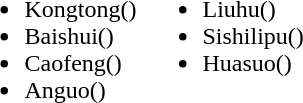<table>
<tr>
<td valign="top"><br><ul><li>Kongtong()</li><li>Baishui()</li><li>Caofeng()</li><li>Anguo()</li></ul></td>
<td valign="top"><br><ul><li>Liuhu()</li><li>Sishilipu()</li><li>Huasuo()</li></ul></td>
</tr>
</table>
